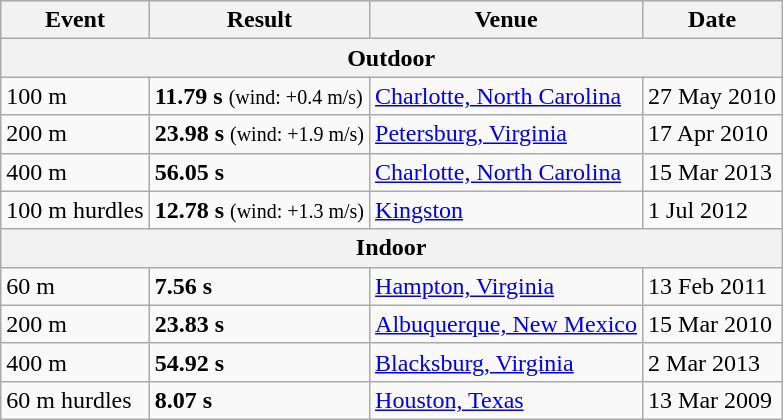<table class="wikitable">
<tr>
<th>Event</th>
<th>Result</th>
<th>Venue</th>
<th>Date</th>
</tr>
<tr>
<th colspan="4">Outdoor</th>
</tr>
<tr>
<td>100 m</td>
<td><strong>11.79 s</strong> <small>(wind: +0.4 m/s)</small></td>
<td><a href='#'>Charlotte, North Carolina</a></td>
<td>27 May 2010</td>
</tr>
<tr>
<td>200 m</td>
<td><strong>23.98 s</strong> <small>(wind: +1.9 m/s)</small></td>
<td><a href='#'>Petersburg, Virginia</a></td>
<td>17 Apr 2010</td>
</tr>
<tr>
<td>400 m</td>
<td><strong>56.05 s</strong></td>
<td><a href='#'>Charlotte, North Carolina</a></td>
<td>15 Mar 2013</td>
</tr>
<tr>
<td>100 m hurdles</td>
<td><strong>12.78 s</strong> <small>(wind: +1.3 m/s)</small></td>
<td><a href='#'>Kingston</a></td>
<td>1 Jul 2012</td>
</tr>
<tr>
<th colspan="4">Indoor</th>
</tr>
<tr>
<td>60 m</td>
<td><strong>7.56 s</strong></td>
<td><a href='#'>Hampton, Virginia</a></td>
<td>13 Feb 2011</td>
</tr>
<tr>
<td>200 m</td>
<td><strong>23.83 s</strong></td>
<td><a href='#'>Albuquerque, New Mexico</a></td>
<td>15 Mar 2010</td>
</tr>
<tr>
<td>400 m</td>
<td><strong>54.92 s</strong></td>
<td><a href='#'>Blacksburg, Virginia</a></td>
<td>2 Mar 2013</td>
</tr>
<tr>
<td>60 m hurdles</td>
<td><strong>8.07 s</strong></td>
<td><a href='#'>Houston, Texas</a></td>
<td>13 Mar 2009</td>
</tr>
</table>
